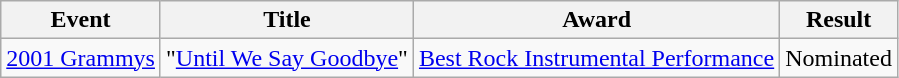<table class="wikitable">
<tr>
<th>Event</th>
<th>Title</th>
<th>Award</th>
<th>Result</th>
</tr>
<tr>
<td><a href='#'>2001 Grammys</a></td>
<td>"<a href='#'>Until We Say Goodbye</a>"</td>
<td><a href='#'>Best Rock Instrumental Performance</a></td>
<td align="center">Nominated</td>
</tr>
</table>
